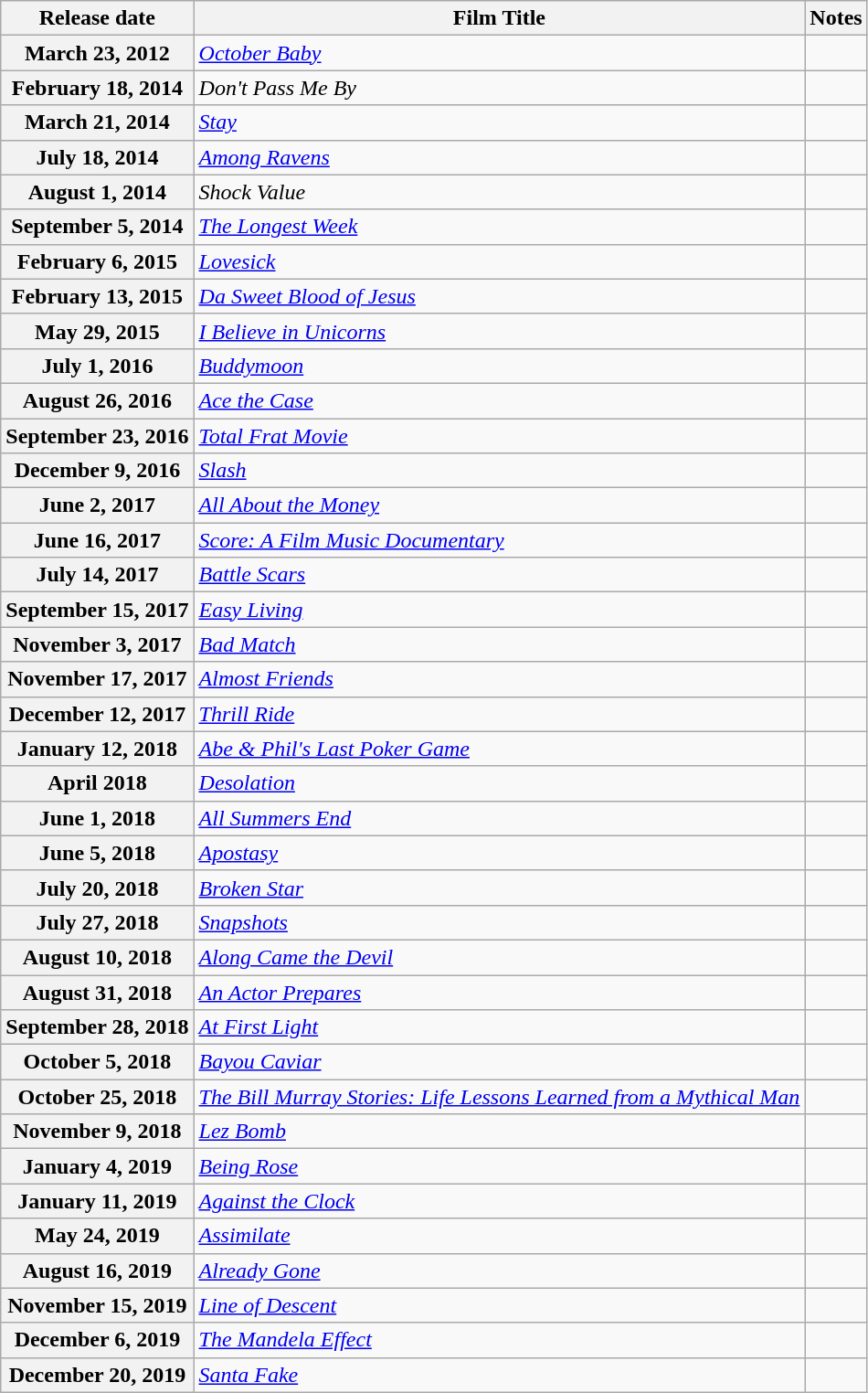<table class="wikitable sortable">
<tr>
<th>Release date</th>
<th>Film Title</th>
<th>Notes</th>
</tr>
<tr>
<th>March 23, 2012</th>
<td><em><a href='#'>October Baby</a></em></td>
<td></td>
</tr>
<tr>
<th>February 18, 2014</th>
<td><em>Don't Pass Me By</em></td>
<td></td>
</tr>
<tr>
<th>March 21, 2014</th>
<td><em><a href='#'>Stay</a></em></td>
<td></td>
</tr>
<tr>
<th>July 18, 2014</th>
<td><em><a href='#'>Among Ravens</a></em></td>
<td></td>
</tr>
<tr>
<th>August 1, 2014</th>
<td><em>Shock Value</em></td>
<td></td>
</tr>
<tr>
<th>September 5, 2014</th>
<td><em><a href='#'>The Longest Week</a></em></td>
<td></td>
</tr>
<tr>
<th>February 6, 2015</th>
<td><em><a href='#'>Lovesick</a></em></td>
<td></td>
</tr>
<tr>
<th>February 13, 2015</th>
<td><em><a href='#'>Da Sweet Blood of Jesus</a></em></td>
<td></td>
</tr>
<tr>
<th>May 29, 2015</th>
<td><em><a href='#'>I Believe in Unicorns</a></em></td>
<td></td>
</tr>
<tr>
<th>July 1, 2016</th>
<td><em><a href='#'>Buddymoon</a></em></td>
<td></td>
</tr>
<tr>
<th>August 26, 2016</th>
<td><em><a href='#'>Ace the Case</a></em></td>
<td></td>
</tr>
<tr>
<th>September 23, 2016</th>
<td><em><a href='#'>Total Frat Movie</a></em></td>
<td></td>
</tr>
<tr>
<th>December 9, 2016</th>
<td><em><a href='#'>Slash</a></em></td>
<td></td>
</tr>
<tr>
<th>June 2, 2017</th>
<td><em><a href='#'>All About the Money</a></em></td>
<td></td>
</tr>
<tr>
<th>June 16, 2017</th>
<td><em><a href='#'>Score: A Film Music Documentary</a></em></td>
<td></td>
</tr>
<tr>
<th>July 14, 2017</th>
<td><em><a href='#'>Battle Scars</a></em></td>
<td></td>
</tr>
<tr>
<th>September 15, 2017</th>
<td><em><a href='#'>Easy Living</a></em></td>
<td></td>
</tr>
<tr>
<th>November 3, 2017</th>
<td><em><a href='#'>Bad Match</a></em></td>
<td></td>
</tr>
<tr>
<th>November 17, 2017</th>
<td><em><a href='#'>Almost Friends</a></em></td>
<td></td>
</tr>
<tr>
<th>December 12, 2017</th>
<td><em><a href='#'>Thrill Ride</a></em></td>
<td></td>
</tr>
<tr>
<th>January 12, 2018</th>
<td><em><a href='#'>Abe & Phil's Last Poker Game</a></em></td>
<td></td>
</tr>
<tr>
<th>April 2018</th>
<td><em><a href='#'>Desolation</a></em></td>
<td></td>
</tr>
<tr>
<th>June 1, 2018</th>
<td><em><a href='#'>All Summers End</a></em></td>
<td></td>
</tr>
<tr>
<th>June 5, 2018</th>
<td><em><a href='#'>Apostasy</a></em></td>
<td></td>
</tr>
<tr>
<th>July 20, 2018</th>
<td><em><a href='#'>Broken Star</a></em></td>
<td></td>
</tr>
<tr>
<th>July 27, 2018</th>
<td><em><a href='#'>Snapshots</a></em></td>
<td></td>
</tr>
<tr>
<th>August 10, 2018</th>
<td><em><a href='#'>Along Came the Devil</a></em></td>
<td></td>
</tr>
<tr>
<th>August 31, 2018</th>
<td><em><a href='#'>An Actor Prepares</a></em></td>
<td></td>
</tr>
<tr>
<th>September 28, 2018</th>
<td><em><a href='#'>At First Light</a></em></td>
<td></td>
</tr>
<tr>
<th>October 5, 2018</th>
<td><em><a href='#'>Bayou Caviar</a></em></td>
<td></td>
</tr>
<tr>
<th>October 25, 2018</th>
<td><em><a href='#'>The Bill Murray Stories: Life Lessons Learned from a Mythical Man</a></em></td>
<td></td>
</tr>
<tr>
<th>November 9, 2018</th>
<td><em><a href='#'>Lez Bomb</a></em></td>
<td></td>
</tr>
<tr>
<th>January 4, 2019</th>
<td><em><a href='#'>Being Rose</a></em></td>
<td></td>
</tr>
<tr>
<th>January 11, 2019</th>
<td><em><a href='#'>Against the Clock</a></em></td>
<td></td>
</tr>
<tr>
<th>May 24, 2019</th>
<td><em><a href='#'>Assimilate</a></em></td>
<td></td>
</tr>
<tr>
<th>August 16, 2019</th>
<td><em><a href='#'>Already Gone</a></em></td>
<td></td>
</tr>
<tr>
<th>November 15, 2019</th>
<td><em><a href='#'>Line of Descent</a></em></td>
<td></td>
</tr>
<tr>
<th>December 6, 2019</th>
<td><em><a href='#'>The Mandela Effect</a></em></td>
<td></td>
</tr>
<tr>
<th>December 20, 2019</th>
<td><em><a href='#'>Santa Fake</a></em></td>
<td></td>
</tr>
</table>
